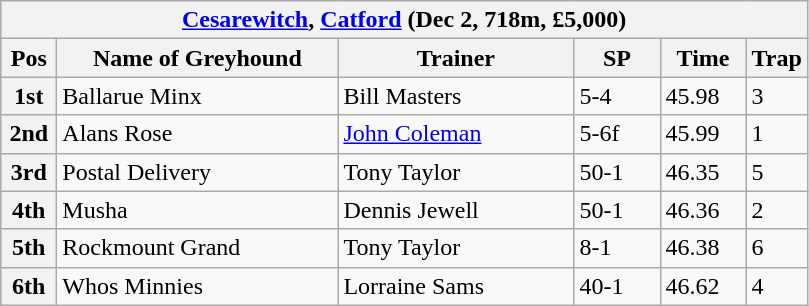<table class="wikitable">
<tr>
<th colspan="6"><a href='#'>Cesarewitch</a>, <a href='#'>Catford</a> (Dec 2, 718m, £5,000)</th>
</tr>
<tr>
<th width=30>Pos</th>
<th width=180>Name of Greyhound</th>
<th width=150>Trainer</th>
<th width=50>SP</th>
<th width=50>Time</th>
<th width=30>Trap</th>
</tr>
<tr>
<th>1st</th>
<td>Ballarue Minx</td>
<td>Bill Masters</td>
<td>5-4</td>
<td>45.98</td>
<td>3</td>
</tr>
<tr>
<th>2nd</th>
<td>Alans Rose</td>
<td><a href='#'>John Coleman</a></td>
<td>5-6f</td>
<td>45.99</td>
<td>1</td>
</tr>
<tr>
<th>3rd</th>
<td>Postal Delivery</td>
<td>Tony Taylor</td>
<td>50-1</td>
<td>46.35</td>
<td>5</td>
</tr>
<tr>
<th>4th</th>
<td>Musha</td>
<td>Dennis Jewell</td>
<td>50-1</td>
<td>46.36</td>
<td>2</td>
</tr>
<tr>
<th>5th</th>
<td>Rockmount Grand</td>
<td>Tony Taylor</td>
<td>8-1</td>
<td>46.38</td>
<td>6</td>
</tr>
<tr>
<th>6th</th>
<td>Whos Minnies</td>
<td>Lorraine Sams</td>
<td>40-1</td>
<td>46.62</td>
<td>4</td>
</tr>
</table>
